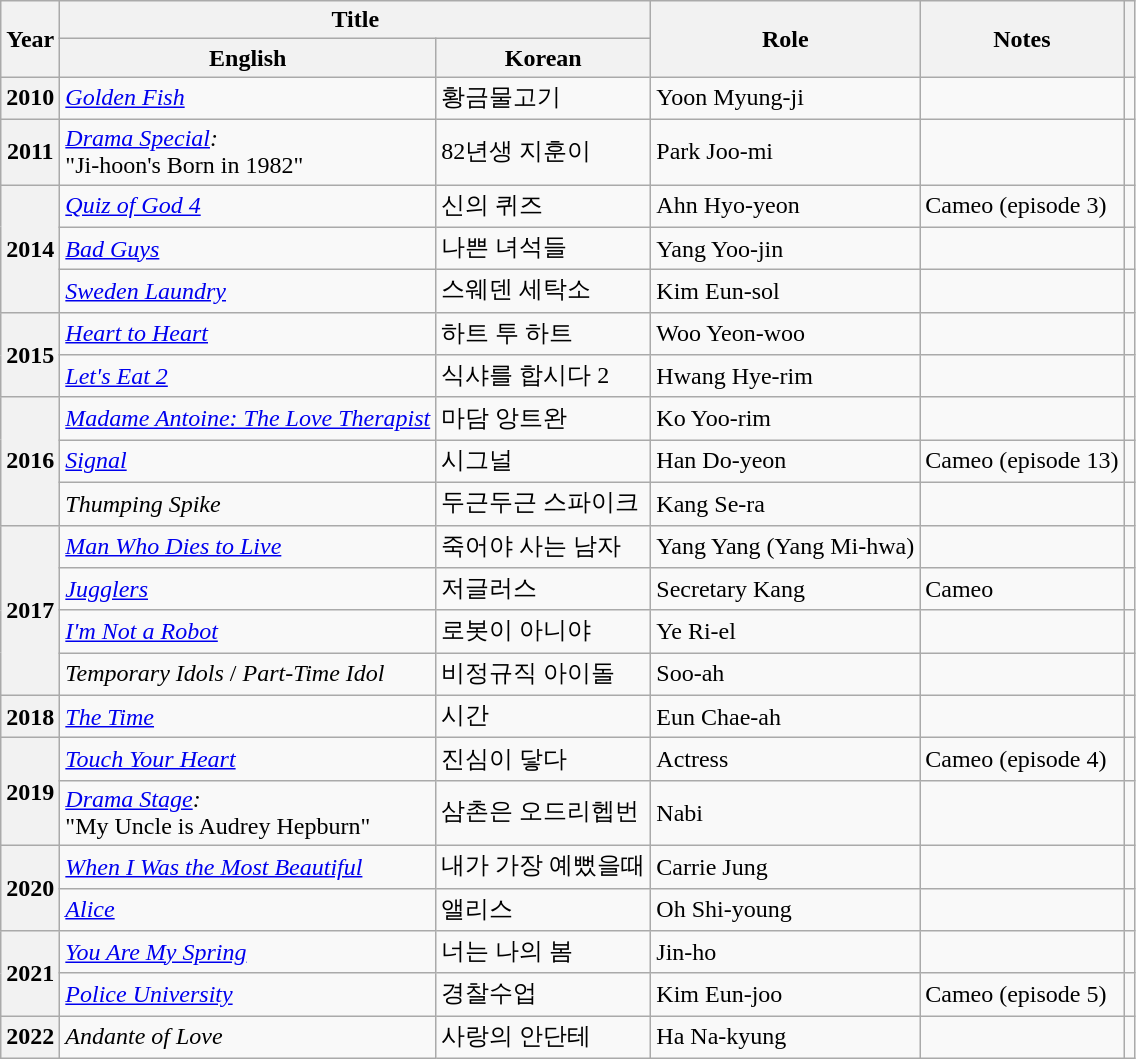<table class="wikitable sortable plainrowheaders">
<tr>
<th scope="col" rowspan="2">Year</th>
<th scope="col" colspan="2">Title</th>
<th scope="col" rowspan="2">Role</th>
<th scope="col" rowspan="2">Notes</th>
<th scope="col" rowspan="2" class="unsortable"></th>
</tr>
<tr>
<th scope="col">English</th>
<th scope="col">Korean</th>
</tr>
<tr>
<th scope="row">2010</th>
<td><em><a href='#'>Golden Fish</a></em></td>
<td>황금물고기</td>
<td>Yoon Myung-ji</td>
<td></td>
<td></td>
</tr>
<tr>
<th scope="row">2011</th>
<td><em><a href='#'>Drama Special</a>:</em><br>"Ji-hoon's Born in 1982"</td>
<td>82년생 지훈이</td>
<td>Park Joo-mi</td>
<td></td>
<td style="text-align:center"></td>
</tr>
<tr>
<th scope="row" rowspan="3">2014</th>
<td><em><a href='#'>Quiz of God 4</a></em></td>
<td>신의 퀴즈</td>
<td>Ahn Hyo-yeon</td>
<td>Cameo (episode 3)</td>
<td style="text-align:center"></td>
</tr>
<tr>
<td><em><a href='#'>Bad Guys</a></em></td>
<td>나쁜 녀석들</td>
<td>Yang Yoo-jin</td>
<td></td>
<td style="text-align:center"></td>
</tr>
<tr>
<td><em><a href='#'>Sweden Laundry</a></em></td>
<td>스웨덴 세탁소</td>
<td>Kim Eun-sol</td>
<td></td>
<td style="text-align:center"></td>
</tr>
<tr>
<th scope="row" rowspan="2">2015</th>
<td><em><a href='#'>Heart to Heart</a></em></td>
<td>하트 투 하트</td>
<td>Woo Yeon-woo</td>
<td></td>
<td style="text-align:center"></td>
</tr>
<tr>
<td><em><a href='#'>Let's Eat 2</a></em></td>
<td>식샤를 합시다 2</td>
<td>Hwang Hye-rim</td>
<td></td>
<td style="text-align:center"></td>
</tr>
<tr>
<th scope="row" rowspan="3">2016</th>
<td><em><a href='#'>Madame Antoine: The Love Therapist</a></em></td>
<td>마담 앙트완</td>
<td>Ko Yoo-rim</td>
<td></td>
<td style="text-align:center"></td>
</tr>
<tr>
<td><em><a href='#'>Signal</a></em></td>
<td>시그널</td>
<td>Han Do-yeon</td>
<td>Cameo (episode 13)</td>
<td style="text-align:center"></td>
</tr>
<tr>
<td><em>Thumping Spike</em></td>
<td>두근두근 스파이크</td>
<td>Kang Se-ra</td>
<td></td>
<td style="text-align:center"></td>
</tr>
<tr>
<th scope="row" rowspan="4">2017</th>
<td><em><a href='#'>Man Who Dies to Live</a></em></td>
<td>죽어야 사는 남자</td>
<td>Yang Yang (Yang Mi-hwa)</td>
<td></td>
<td style="text-align:center"></td>
</tr>
<tr>
<td><em><a href='#'>Jugglers</a></em></td>
<td>저글러스</td>
<td>Secretary Kang</td>
<td>Cameo</td>
<td style="text-align:center"></td>
</tr>
<tr>
<td><em><a href='#'>I'm Not a Robot</a></em></td>
<td>로봇이 아니야</td>
<td>Ye Ri-el</td>
<td></td>
<td style="text-align:center"></td>
</tr>
<tr>
<td><em>Temporary Idols</em> / <em>Part-Time Idol</em></td>
<td>비정규직 아이돌</td>
<td>Soo-ah</td>
<td></td>
<td style="text-align:center"></td>
</tr>
<tr>
<th scope="row">2018</th>
<td><em><a href='#'>The Time</a></em></td>
<td>시간</td>
<td>Eun Chae-ah</td>
<td></td>
<td style="text-align:center"></td>
</tr>
<tr>
<th scope="row" rowspan="2">2019</th>
<td><em><a href='#'>Touch Your Heart</a></em></td>
<td>진심이 닿다</td>
<td>Actress</td>
<td>Cameo (episode 4)</td>
<td></td>
</tr>
<tr>
<td><em><a href='#'>Drama Stage</a>:</em><br>"My Uncle is Audrey Hepburn"</td>
<td>삼촌은 오드리헵번</td>
<td>Nabi</td>
<td></td>
<td style="text-align:center"></td>
</tr>
<tr>
<th scope="row" rowspan="2">2020</th>
<td><em><a href='#'>When I Was the Most Beautiful</a></em></td>
<td>내가 가장 예뻤을때</td>
<td>Carrie Jung</td>
<td></td>
<td style="text-align:center"></td>
</tr>
<tr>
<td><em><a href='#'>Alice</a></em></td>
<td>앨리스</td>
<td>Oh Shi-young</td>
<td></td>
<td style="text-align:center"></td>
</tr>
<tr>
<th scope="row" rowspan="2">2021</th>
<td><em><a href='#'>You Are My Spring</a></em></td>
<td>너는 나의 봄</td>
<td>Jin-ho</td>
<td></td>
<td style="text-align:center"></td>
</tr>
<tr>
<td><em><a href='#'>Police University</a></em></td>
<td>경찰수업</td>
<td>Kim Eun-joo</td>
<td>Cameo (episode 5)</td>
<td style="text-align:center"></td>
</tr>
<tr>
<th scope="row">2022</th>
<td><em>Andante of Love</em></td>
<td>사랑의 안단테</td>
<td>Ha Na-kyung</td>
<td></td>
<td style="text-align:center"></td>
</tr>
</table>
